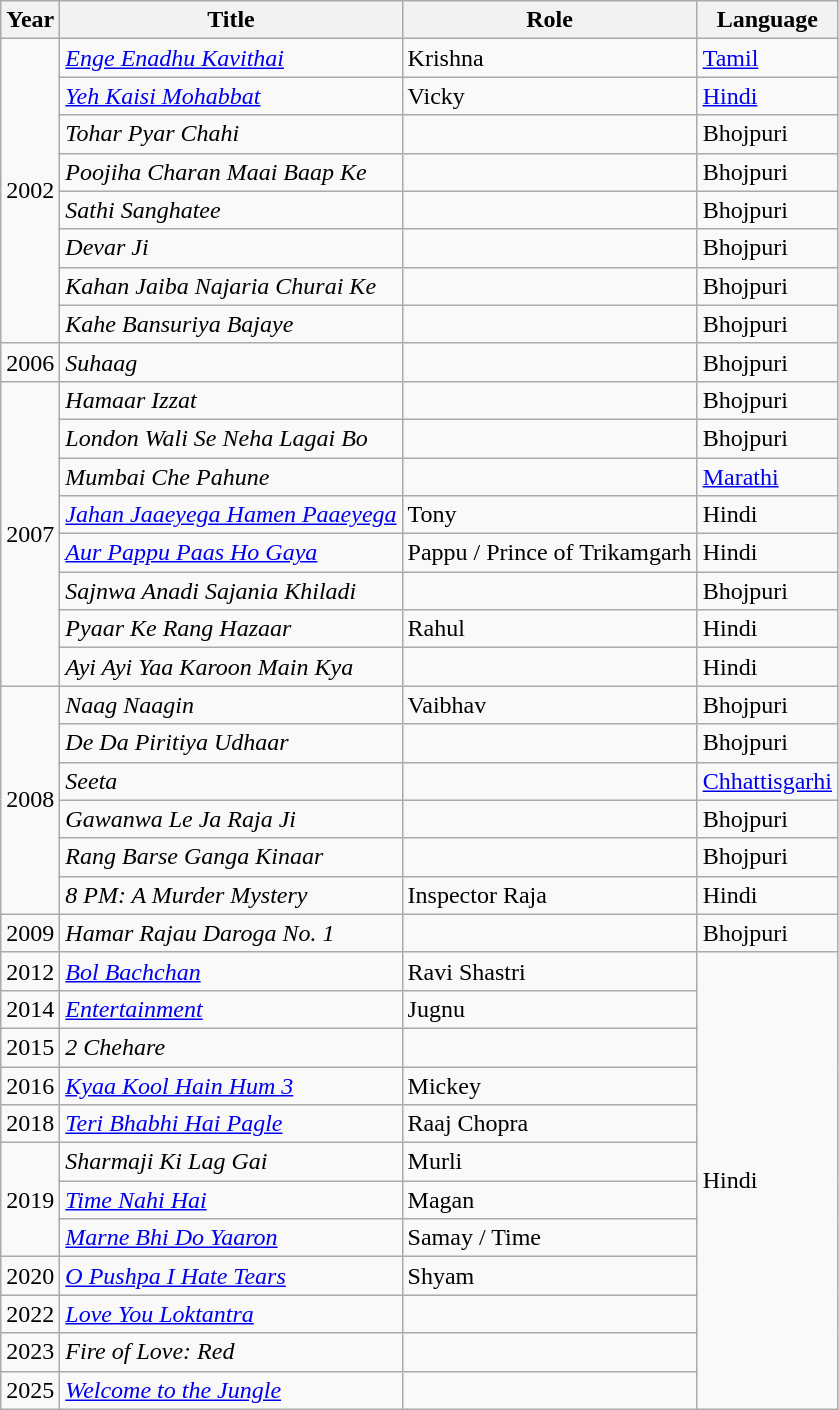<table class="wikitable sortable">
<tr>
<th>Year</th>
<th>Title</th>
<th>Role</th>
<th>Language</th>
</tr>
<tr>
<td rowspan="8">2002</td>
<td><em><a href='#'>Enge Enadhu Kavithai</a></em></td>
<td>Krishna</td>
<td><a href='#'>Tamil</a></td>
</tr>
<tr>
<td><em><a href='#'>Yeh Kaisi Mohabbat</a></em></td>
<td>Vicky</td>
<td><a href='#'>Hindi</a></td>
</tr>
<tr>
<td><em>Tohar Pyar Chahi</em></td>
<td></td>
<td>Bhojpuri</td>
</tr>
<tr>
<td><em>Poojiha Charan Maai Baap Ke</em></td>
<td></td>
<td>Bhojpuri</td>
</tr>
<tr>
<td><em>Sathi Sanghatee</em></td>
<td></td>
<td>Bhojpuri</td>
</tr>
<tr>
<td><em>Devar Ji</em></td>
<td></td>
<td>Bhojpuri</td>
</tr>
<tr>
<td><em>Kahan Jaiba Najaria Churai Ke</em></td>
<td></td>
<td>Bhojpuri</td>
</tr>
<tr>
<td><em>Kahe Bansuriya Bajaye</em></td>
<td></td>
<td>Bhojpuri</td>
</tr>
<tr>
<td>2006</td>
<td><em>Suhaag</em></td>
<td></td>
<td>Bhojpuri</td>
</tr>
<tr>
<td rowspan="8">2007</td>
<td><em>Hamaar Izzat</em></td>
<td></td>
<td>Bhojpuri</td>
</tr>
<tr>
<td><em>London Wali Se Neha Lagai Bo</em></td>
<td></td>
<td>Bhojpuri</td>
</tr>
<tr>
<td><em>Mumbai Che Pahune</em></td>
<td></td>
<td><a href='#'>Marathi</a></td>
</tr>
<tr>
<td><em><a href='#'>Jahan Jaaeyega Hamen Paaeyega</a></em></td>
<td>Tony</td>
<td>Hindi</td>
</tr>
<tr>
<td><em><a href='#'>Aur Pappu Paas Ho Gaya</a></em></td>
<td>Pappu / Prince of Trikamgarh</td>
<td>Hindi</td>
</tr>
<tr>
<td><em>Sajnwa Anadi Sajania Khiladi</em></td>
<td></td>
<td>Bhojpuri</td>
</tr>
<tr>
<td><em>Pyaar Ke Rang Hazaar</em></td>
<td>Rahul</td>
<td>Hindi</td>
</tr>
<tr>
<td><em>Ayi Ayi Yaa Karoon Main Kya</em></td>
<td></td>
<td>Hindi</td>
</tr>
<tr>
<td rowspan="6">2008</td>
<td><em>Naag Naagin</em></td>
<td>Vaibhav</td>
<td>Bhojpuri</td>
</tr>
<tr>
<td><em>De Da Piritiya Udhaar</em></td>
<td></td>
<td>Bhojpuri</td>
</tr>
<tr>
<td><em>Seeta</em></td>
<td></td>
<td><a href='#'>Chhattisgarhi</a></td>
</tr>
<tr>
<td><em>Gawanwa Le Ja Raja Ji</em></td>
<td></td>
<td>Bhojpuri</td>
</tr>
<tr>
<td><em>Rang Barse Ganga Kinaar</em></td>
<td></td>
<td>Bhojpuri</td>
</tr>
<tr>
<td><em>8 PM: A Murder Mystery</em></td>
<td>Inspector Raja</td>
<td>Hindi</td>
</tr>
<tr>
<td>2009</td>
<td><em>Hamar Rajau Daroga No. 1</em></td>
<td></td>
<td>Bhojpuri</td>
</tr>
<tr>
<td>2012</td>
<td><em><a href='#'>Bol Bachchan</a></em></td>
<td>Ravi Shastri</td>
<td rowspan="12">Hindi</td>
</tr>
<tr>
<td>2014</td>
<td><em><a href='#'>Entertainment</a></em></td>
<td>Jugnu</td>
</tr>
<tr>
<td>2015</td>
<td><em>2 Chehare</em></td>
<td></td>
</tr>
<tr>
<td>2016</td>
<td><em><a href='#'>Kyaa Kool Hain Hum 3</a></em></td>
<td>Mickey</td>
</tr>
<tr>
<td>2018</td>
<td><em><a href='#'>Teri Bhabhi Hai Pagle</a></em></td>
<td>Raaj Chopra</td>
</tr>
<tr>
<td rowspan="3">2019</td>
<td><em>Sharmaji Ki Lag Gai</em></td>
<td>Murli</td>
</tr>
<tr>
<td><em><a href='#'>Time Nahi Hai</a></em></td>
<td>Magan</td>
</tr>
<tr>
<td><em><a href='#'>Marne Bhi Do Yaaron</a></em></td>
<td>Samay / Time</td>
</tr>
<tr>
<td rowspan="1">2020</td>
<td><em><a href='#'>O Pushpa I Hate Tears</a></em></td>
<td>Shyam</td>
</tr>
<tr>
<td>2022</td>
<td><em><a href='#'>Love You Loktantra</a></em></td>
<td></td>
</tr>
<tr>
<td>2023</td>
<td><em>Fire of Love: Red</em></td>
<td></td>
</tr>
<tr>
<td>2025</td>
<td><em><a href='#'>Welcome to the Jungle</a></em></td>
<td></td>
</tr>
</table>
